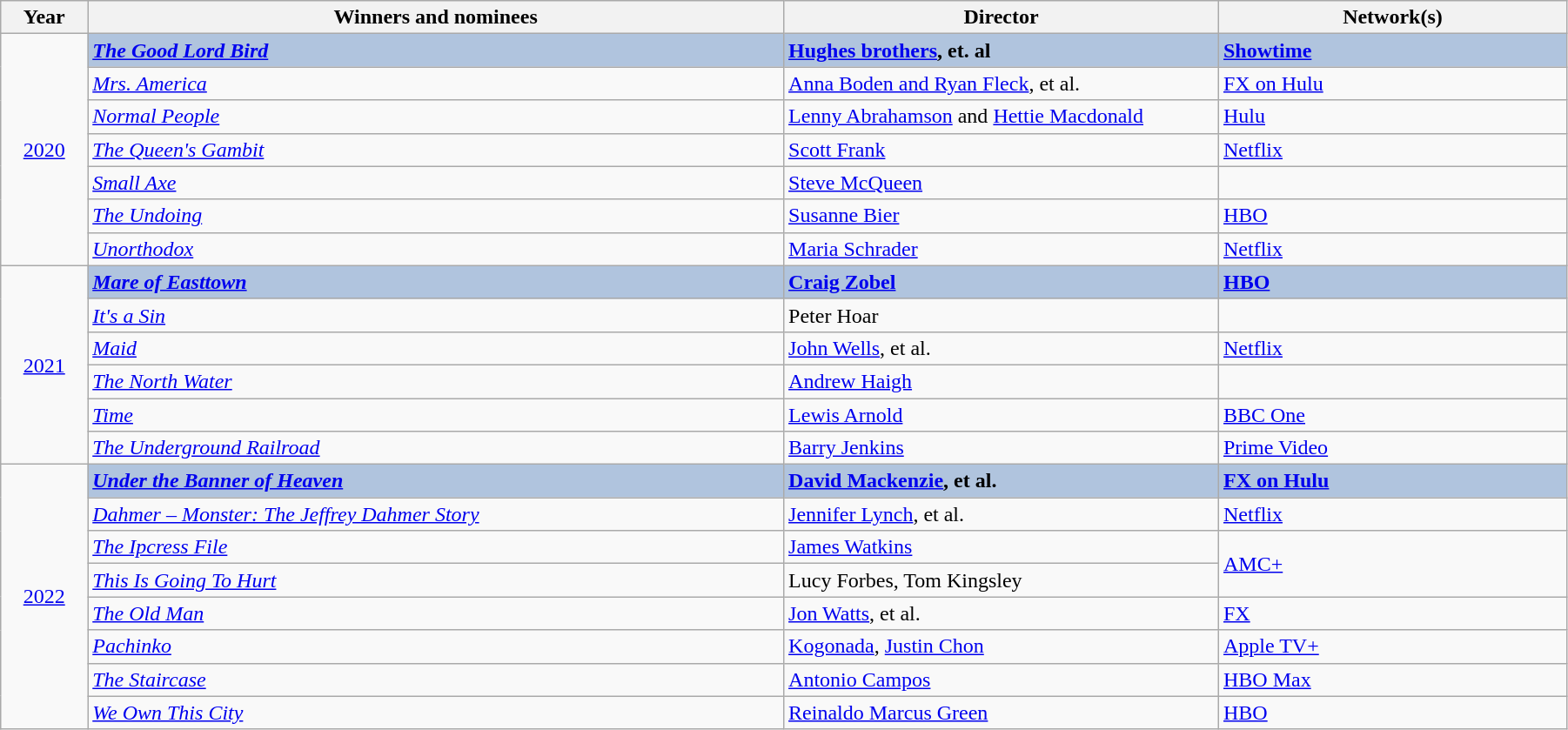<table class="wikitable" width="95%" cellpadding="5">
<tr>
<th style="width:5%;">Year</th>
<th style="width:40%;">Winners and nominees</th>
<th style="width:25%;">Director</th>
<th style="width:20%;">Network(s)</th>
</tr>
<tr>
<td rowspan="7" style="text-align:center;"><a href='#'>2020</a><br></td>
<td style="background:#B0C4DE;"><strong><em><a href='#'>The Good Lord Bird</a></em></strong></td>
<td style="background:#B0C4DE;"><strong><a href='#'>Hughes brothers</a>, et. al</strong></td>
<td style="background:#B0C4DE;"><strong><a href='#'>Showtime</a></strong></td>
</tr>
<tr>
<td><em><a href='#'>Mrs. America</a></em></td>
<td><a href='#'>Anna Boden and Ryan Fleck</a>, et al.</td>
<td><a href='#'>FX on Hulu</a></td>
</tr>
<tr>
<td><em><a href='#'>Normal People</a></em></td>
<td><a href='#'>Lenny Abrahamson</a> and <a href='#'>Hettie Macdonald</a></td>
<td><a href='#'>Hulu</a></td>
</tr>
<tr>
<td><em><a href='#'>The Queen's Gambit</a></em></td>
<td><a href='#'>Scott Frank</a></td>
<td><a href='#'>Netflix</a></td>
</tr>
<tr>
<td><em><a href='#'>Small Axe</a></em></td>
<td><a href='#'>Steve McQueen</a></td>
<td></td>
</tr>
<tr>
<td><em><a href='#'>The Undoing</a></em></td>
<td><a href='#'>Susanne Bier</a></td>
<td><a href='#'>HBO</a></td>
</tr>
<tr>
<td><em><a href='#'>Unorthodox</a></em></td>
<td><a href='#'>Maria Schrader</a></td>
<td><a href='#'>Netflix</a></td>
</tr>
<tr>
<td rowspan="6" style="text-align:center;"><a href='#'>2021</a></td>
<td style="background:#B0C4DE;"><strong><em><a href='#'>Mare of Easttown</a></em></strong></td>
<td style="background:#B0C4DE;"><strong><a href='#'>Craig Zobel</a></strong></td>
<td style="background:#B0C4DE;"><strong><a href='#'>HBO</a></strong></td>
</tr>
<tr>
<td><em><a href='#'>It's a Sin</a></em></td>
<td>Peter Hoar</td>
<td></td>
</tr>
<tr>
<td><em><a href='#'>Maid</a></em></td>
<td><a href='#'>John Wells</a>, et al.</td>
<td><a href='#'>Netflix</a></td>
</tr>
<tr>
<td><em><a href='#'>The North Water</a></em></td>
<td><a href='#'>Andrew Haigh</a></td>
<td></td>
</tr>
<tr>
<td><em><a href='#'>Time</a></em></td>
<td><a href='#'>Lewis Arnold</a></td>
<td><a href='#'>BBC One</a></td>
</tr>
<tr>
<td><em><a href='#'>The Underground Railroad</a></em></td>
<td><a href='#'>Barry Jenkins</a></td>
<td><a href='#'>Prime Video</a></td>
</tr>
<tr>
<td rowspan="8" style="text-align:center;"><a href='#'>2022</a><br></td>
<td style="background:#B0C4DE;"><strong><em><a href='#'>Under the Banner of Heaven</a></em></strong></td>
<td style="background:#B0C4DE;"><strong><a href='#'>David Mackenzie</a>, et al.</strong></td>
<td style="background:#B0C4DE;"><strong><a href='#'>FX on Hulu</a></strong></td>
</tr>
<tr>
<td><em><a href='#'>Dahmer – Monster: The Jeffrey Dahmer Story</a></em></td>
<td><a href='#'>Jennifer Lynch</a>, et al.</td>
<td><a href='#'>Netflix</a></td>
</tr>
<tr>
<td><em><a href='#'>The Ipcress File</a></em></td>
<td><a href='#'>James Watkins</a></td>
<td rowspan="2"><a href='#'>AMC+</a></td>
</tr>
<tr>
<td><em><a href='#'>This Is Going To Hurt</a></em></td>
<td>Lucy Forbes, Tom Kingsley</td>
</tr>
<tr>
<td><em><a href='#'>The Old Man</a></em></td>
<td><a href='#'>Jon Watts</a>, et al.</td>
<td><a href='#'>FX</a></td>
</tr>
<tr>
<td><em><a href='#'>Pachinko</a></em></td>
<td><a href='#'>Kogonada</a>, <a href='#'>Justin Chon</a></td>
<td><a href='#'>Apple TV+</a></td>
</tr>
<tr>
<td><em><a href='#'>The Staircase</a></em></td>
<td><a href='#'>Antonio Campos</a></td>
<td><a href='#'>HBO Max</a></td>
</tr>
<tr>
<td><em><a href='#'>We Own This City</a></em></td>
<td><a href='#'>Reinaldo Marcus Green</a></td>
<td><a href='#'>HBO</a></td>
</tr>
</table>
